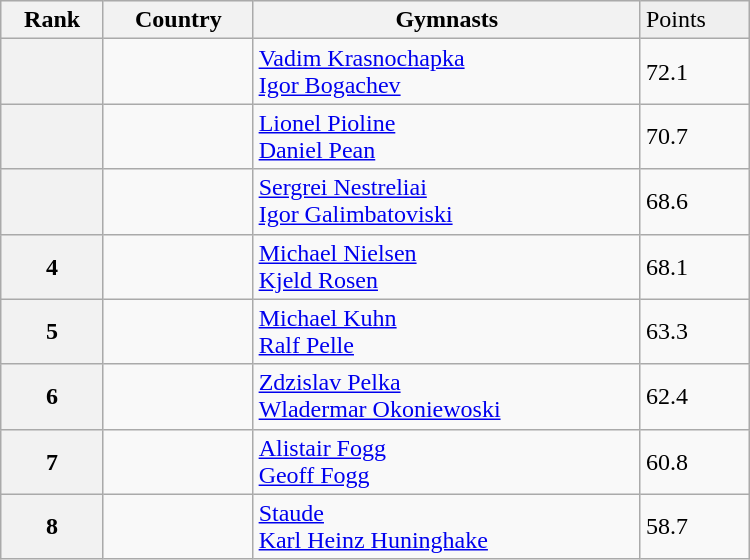<table class="wikitable" width=500>
<tr bgcolor="#efefef">
<th>Rank</th>
<th>Country</th>
<th>Gymnasts</th>
<td>Points</td>
</tr>
<tr>
<th></th>
<td></td>
<td><a href='#'>Vadim Krasnochapka</a> <br> <a href='#'>Igor Bogachev</a></td>
<td>72.1</td>
</tr>
<tr>
<th></th>
<td></td>
<td><a href='#'>Lionel Pioline</a> <br> <a href='#'>Daniel Pean</a></td>
<td>70.7</td>
</tr>
<tr>
<th></th>
<td></td>
<td><a href='#'>Sergrei Nestreliai</a> <br> <a href='#'>Igor Galimbatoviski</a></td>
<td>68.6</td>
</tr>
<tr>
<th>4</th>
<td></td>
<td><a href='#'>Michael Nielsen</a> <br> <a href='#'>Kjeld Rosen</a></td>
<td>68.1</td>
</tr>
<tr>
<th>5</th>
<td></td>
<td><a href='#'>Michael Kuhn</a><br> <a href='#'>Ralf Pelle</a></td>
<td>63.3</td>
</tr>
<tr>
<th>6</th>
<td></td>
<td><a href='#'>Zdzislav Pelka</a> <br> <a href='#'>Wladermar Okoniewoski</a></td>
<td>62.4</td>
</tr>
<tr>
<th>7</th>
<td></td>
<td><a href='#'>Alistair Fogg</a> <br> <a href='#'>Geoff Fogg</a></td>
<td>60.8</td>
</tr>
<tr>
<th>8</th>
<td></td>
<td><a href='#'>Staude</a> <br> <a href='#'>Karl Heinz Huninghake</a></td>
<td>58.7</td>
</tr>
</table>
